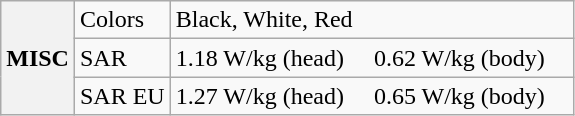<table class="wikitable">
<tr>
<th rowspan="5">MISC</th>
<td>Colors</td>
<td>Black, White, Red</td>
</tr>
<tr>
<td>SAR</td>
<td>1.18 W/kg (head)     0.62 W/kg (body)    </td>
</tr>
<tr>
<td>SAR EU</td>
<td>1.27 W/kg (head)     0.65 W/kg (body)    </td>
</tr>
</table>
